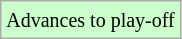<table class="wikitable">
<tr>
<td style="background-color: #ccffcc;"><small>Advances to play-off</small></td>
</tr>
</table>
